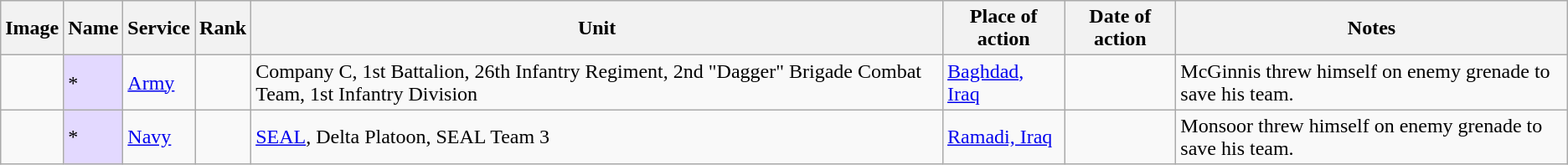<table class="wikitable sortable">
<tr>
<th class="unsortable">Image</th>
<th>Name</th>
<th>Service</th>
<th>Rank</th>
<th>Unit</th>
<th>Place of action</th>
<th>Date of action</th>
<th class="unsortable">Notes</th>
</tr>
<tr>
<td></td>
<td style="background:#e3d9ff;">*</td>
<td><a href='#'>Army</a></td>
<td></td>
<td>Company C, 1st Battalion, 26th Infantry Regiment, 2nd "Dagger" Brigade Combat Team, 1st Infantry Division</td>
<td><a href='#'>Baghdad, Iraq</a></td>
<td></td>
<td>McGinnis threw himself on enemy grenade to save his team.</td>
</tr>
<tr>
<td></td>
<td style="background:#e3d9ff;">*</td>
<td><a href='#'>Navy</a></td>
<td></td>
<td><a href='#'>SEAL</a>, Delta Platoon, SEAL Team 3</td>
<td><a href='#'>Ramadi, Iraq</a></td>
<td></td>
<td>Monsoor threw himself on enemy grenade to save his team.</td>
</tr>
</table>
